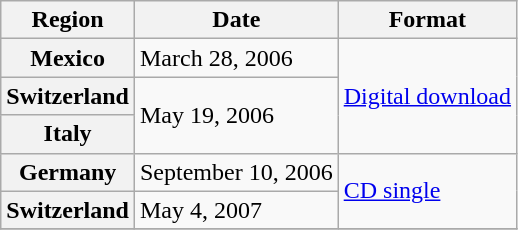<table class="wikitable plainrowheaders">
<tr>
<th>Region</th>
<th>Date</th>
<th>Format</th>
</tr>
<tr>
<th scope="row">Mexico</th>
<td>March 28, 2006</td>
<td rowspan="3"><a href='#'>Digital download</a></td>
</tr>
<tr>
<th scope="row">Switzerland</th>
<td rowspan="2">May 19, 2006</td>
</tr>
<tr>
<th scope="row">Italy</th>
</tr>
<tr>
<th scope="row">Germany</th>
<td rowspan="1">September 10, 2006</td>
<td rowspan="2"><a href='#'>CD single</a></td>
</tr>
<tr>
<th scope="row">Switzerland</th>
<td rowspan="1">May 4, 2007</td>
</tr>
<tr>
</tr>
</table>
